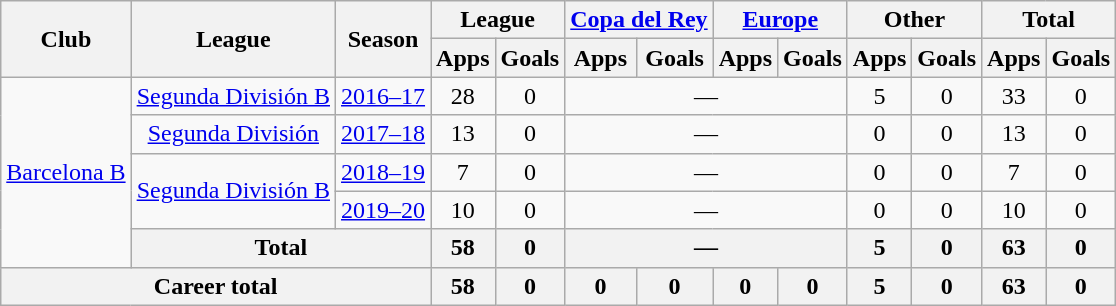<table class="wikitable" style="text-align:center;">
<tr>
<th rowspan="2">Club</th>
<th rowspan="2">League</th>
<th rowspan="2">Season</th>
<th colspan="2">League</th>
<th colspan="2"><a href='#'>Copa del Rey</a></th>
<th colspan="2"><a href='#'>Europe</a></th>
<th colspan="2">Other</th>
<th colspan="2">Total</th>
</tr>
<tr>
<th>Apps</th>
<th>Goals</th>
<th>Apps</th>
<th>Goals</th>
<th>Apps</th>
<th>Goals</th>
<th>Apps</th>
<th>Goals</th>
<th>Apps</th>
<th>Goals</th>
</tr>
<tr>
<td rowspan="5"><a href='#'>Barcelona B</a></td>
<td><a href='#'>Segunda División B</a></td>
<td><a href='#'>2016–17</a></td>
<td>28</td>
<td>0</td>
<td colspan=4>—</td>
<td>5</td>
<td>0</td>
<td>33</td>
<td>0</td>
</tr>
<tr>
<td><a href='#'>Segunda División</a></td>
<td><a href='#'>2017–18</a></td>
<td>13</td>
<td>0</td>
<td colspan=4>—</td>
<td>0</td>
<td>0</td>
<td>13</td>
<td>0</td>
</tr>
<tr>
<td rowspan=2><a href='#'>Segunda División B</a></td>
<td><a href='#'>2018–19</a></td>
<td>7</td>
<td>0</td>
<td colspan=4>—</td>
<td>0</td>
<td>0</td>
<td>7</td>
<td>0</td>
</tr>
<tr>
<td><a href='#'>2019–20</a></td>
<td>10</td>
<td>0</td>
<td colspan=4>—</td>
<td>0</td>
<td>0</td>
<td>10</td>
<td>0</td>
</tr>
<tr>
<th colspan="2">Total</th>
<th>58</th>
<th>0</th>
<th colspan=4>—</th>
<th>5</th>
<th>0</th>
<th>63</th>
<th>0</th>
</tr>
<tr>
<th colspan="3">Career total</th>
<th>58</th>
<th>0</th>
<th>0</th>
<th>0</th>
<th>0</th>
<th>0</th>
<th>5</th>
<th>0</th>
<th>63</th>
<th>0</th>
</tr>
</table>
